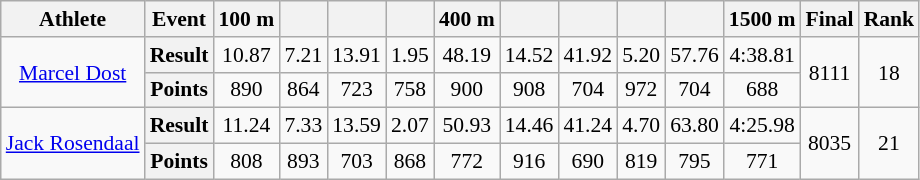<table class="wikitable" style="font-size:90%">
<tr align=center>
<th>Athlete</th>
<th>Event</th>
<th>100 m</th>
<th></th>
<th></th>
<th></th>
<th>400 m</th>
<th></th>
<th></th>
<th></th>
<th></th>
<th>1500 m</th>
<th>Final</th>
<th>Rank</th>
</tr>
<tr align=center>
<td rowspan=2><a href='#'>Marcel Dost</a></td>
<th>Result</th>
<td>10.87</td>
<td>7.21</td>
<td>13.91</td>
<td>1.95</td>
<td>48.19</td>
<td>14.52</td>
<td>41.92</td>
<td>5.20</td>
<td>57.76</td>
<td>4:38.81</td>
<td rowspan=2>8111</td>
<td rowspan=2>18</td>
</tr>
<tr align=center>
<th>Points</th>
<td>890</td>
<td>864</td>
<td>723</td>
<td>758</td>
<td>900</td>
<td>908</td>
<td>704</td>
<td>972</td>
<td>704</td>
<td>688</td>
</tr>
<tr align=center>
<td rowspan=2><a href='#'>Jack Rosendaal</a></td>
<th>Result</th>
<td>11.24</td>
<td>7.33</td>
<td>13.59</td>
<td>2.07</td>
<td>50.93</td>
<td>14.46</td>
<td>41.24</td>
<td>4.70</td>
<td>63.80</td>
<td>4:25.98</td>
<td rowspan=2>8035</td>
<td rowspan=2>21</td>
</tr>
<tr align=center>
<th>Points</th>
<td>808</td>
<td>893</td>
<td>703</td>
<td>868</td>
<td>772</td>
<td>916</td>
<td>690</td>
<td>819</td>
<td>795</td>
<td>771</td>
</tr>
</table>
